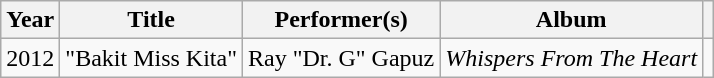<table class="wikitable plainrowheaders" style="margin-right: 0;">
<tr>
<th scope="col">Year</th>
<th scope="col">Title</th>
<th scope="col">Performer(s)</th>
<th scope="col">Album</th>
<th scope="col"></th>
</tr>
<tr>
<td>2012</td>
<td>"Bakit Miss Kita"</td>
<td>Ray "Dr. G" Gapuz</td>
<td><em>Whispers From The Heart</em></td>
<td></td>
</tr>
</table>
